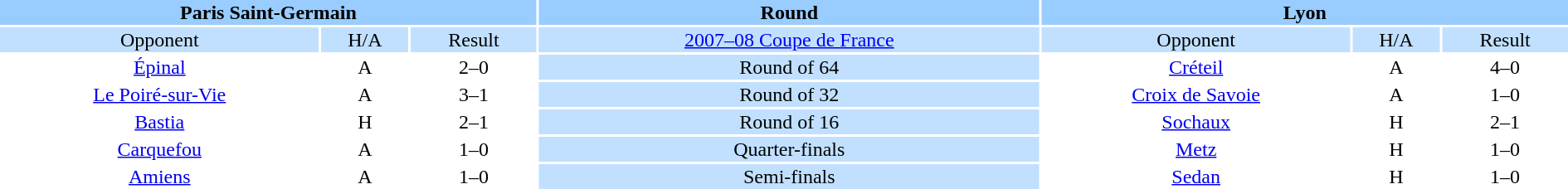<table width="100%" style="text-align:center">
<tr valign=top bgcolor=#99ccff>
<th colspan=3 style="width:1*">Paris Saint-Germain</th>
<th><strong>Round</strong></th>
<th colspan=3 style="width:1*">Lyon</th>
</tr>
<tr valign=top bgcolor=#c1e0ff>
<td>Opponent</td>
<td>H/A</td>
<td>Result</td>
<td bgcolor=#c1e0ff><a href='#'>2007–08 Coupe de France</a></td>
<td>Opponent</td>
<td>H/A</td>
<td>Result</td>
</tr>
<tr>
<td><a href='#'>Épinal</a></td>
<td>A</td>
<td>2–0</td>
<td bgcolor=#c1e0ff>Round of 64</td>
<td><a href='#'>Créteil</a></td>
<td>A</td>
<td>4–0</td>
</tr>
<tr>
<td><a href='#'>Le Poiré-sur-Vie</a></td>
<td>A</td>
<td>3–1</td>
<td bgcolor=#c1e0ff>Round of 32</td>
<td><a href='#'>Croix de Savoie</a></td>
<td>A</td>
<td>1–0</td>
</tr>
<tr>
<td><a href='#'>Bastia</a></td>
<td>H</td>
<td>2–1</td>
<td bgcolor=#c1e0ff>Round of 16</td>
<td><a href='#'>Sochaux</a></td>
<td>H</td>
<td>2–1</td>
</tr>
<tr>
<td><a href='#'>Carquefou</a></td>
<td>A</td>
<td>1–0</td>
<td bgcolor=#c1e0ff>Quarter-finals</td>
<td><a href='#'>Metz</a></td>
<td>H</td>
<td>1–0</td>
</tr>
<tr>
<td><a href='#'>Amiens</a></td>
<td>A</td>
<td>1–0</td>
<td bgcolor=#c1e0ff>Semi-finals</td>
<td><a href='#'>Sedan</a></td>
<td>H</td>
<td>1–0</td>
</tr>
</table>
